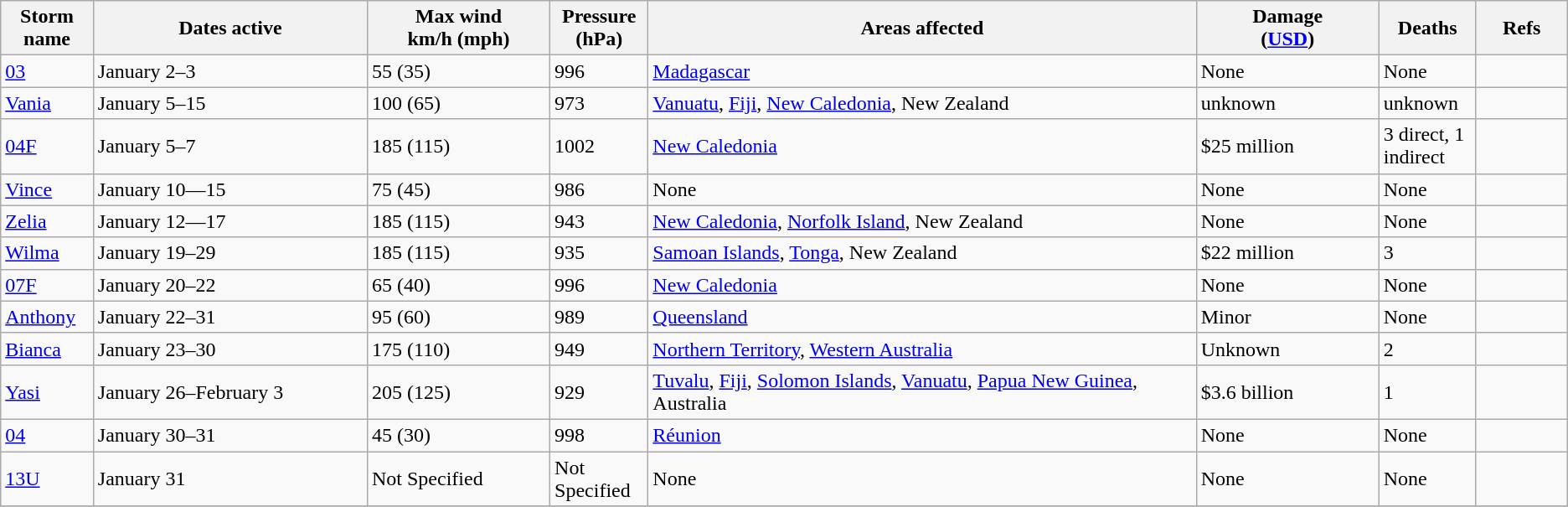<table class="wikitable sortable">
<tr>
<th width="5%">Storm name</th>
<th width="15%">Dates active</th>
<th width="10%">Max wind<br>km/h (mph)</th>
<th width="5%">Pressure<br>(hPa)</th>
<th width="30%">Areas affected</th>
<th width="10%">Damage<br>(<a href='#'>USD</a>)</th>
<th width="5%">Deaths</th>
<th width="5%">Refs</th>
</tr>
<tr>
<td><a href='#'>03</a></td>
<td>January 2–3</td>
<td>55 (35)</td>
<td>996</td>
<td><a href='#'>Madagascar</a></td>
<td>None</td>
<td>None</td>
<td></td>
</tr>
<tr>
<td><a href='#'>Vania</a></td>
<td>January 5–15</td>
<td>100 (65)</td>
<td>973</td>
<td><a href='#'>Vanuatu</a>, <a href='#'>Fiji</a>, <a href='#'>New Caledonia</a>, New Zealand</td>
<td>unknown</td>
<td>unknown</td>
<td></td>
</tr>
<tr>
<td><a href='#'>04F</a></td>
<td>January 5–7</td>
<td>185 (115)</td>
<td>1002</td>
<td><a href='#'>New Caledonia</a></td>
<td>$25 million</td>
<td>3 direct, 1 indirect</td>
<td></td>
</tr>
<tr>
<td><a href='#'>Vince</a></td>
<td>January 10—15</td>
<td>75 (45)</td>
<td>986</td>
<td>None</td>
<td>None</td>
<td>None</td>
<td></td>
</tr>
<tr>
<td><a href='#'>Zelia</a></td>
<td>January 12—17</td>
<td>185 (115)</td>
<td>943</td>
<td><a href='#'>New Caledonia</a>, <a href='#'>Norfolk Island</a>, New Zealand</td>
<td>None</td>
<td>None</td>
<td></td>
</tr>
<tr>
<td><a href='#'>Wilma</a></td>
<td>January 19–29</td>
<td>185 (115)</td>
<td>935</td>
<td><a href='#'>Samoan Islands</a>, <a href='#'>Tonga</a>, New Zealand</td>
<td>$22 million</td>
<td>3</td>
<td></td>
</tr>
<tr>
<td><a href='#'>07F</a></td>
<td>January 20–22</td>
<td>65 (40)</td>
<td>996</td>
<td><a href='#'>New Caledonia</a></td>
<td>None</td>
<td>None</td>
<td></td>
</tr>
<tr>
<td><a href='#'>Anthony</a></td>
<td>January 22–31</td>
<td>95 (60)</td>
<td>989</td>
<td><a href='#'>Queensland</a></td>
<td>Minor</td>
<td>None</td>
<td></td>
</tr>
<tr>
<td><a href='#'>Bianca</a></td>
<td>January 23–30</td>
<td>175 (110)</td>
<td>949</td>
<td><a href='#'>Northern Territory</a>, <a href='#'>Western Australia</a></td>
<td>Unknown</td>
<td>2</td>
<td></td>
</tr>
<tr>
<td><a href='#'>Yasi</a></td>
<td>January 26–February 3</td>
<td>205 (125)</td>
<td>929</td>
<td><a href='#'>Tuvalu</a>, <a href='#'>Fiji</a>, <a href='#'>Solomon Islands</a>, <a href='#'>Vanuatu</a>, <a href='#'>Papua New Guinea</a>, Australia</td>
<td>$3.6 billion</td>
<td>1</td>
<td></td>
</tr>
<tr>
<td><a href='#'>04</a></td>
<td>January 30–31</td>
<td>45 (30)</td>
<td>998</td>
<td><a href='#'>Réunion</a></td>
<td>None</td>
<td>None</td>
<td></td>
</tr>
<tr>
<td><a href='#'>13U</a></td>
<td>January 31</td>
<td>Not Specified</td>
<td>Not Specified</td>
<td>None</td>
<td>None</td>
<td>None</td>
<td></td>
</tr>
<tr>
</tr>
</table>
